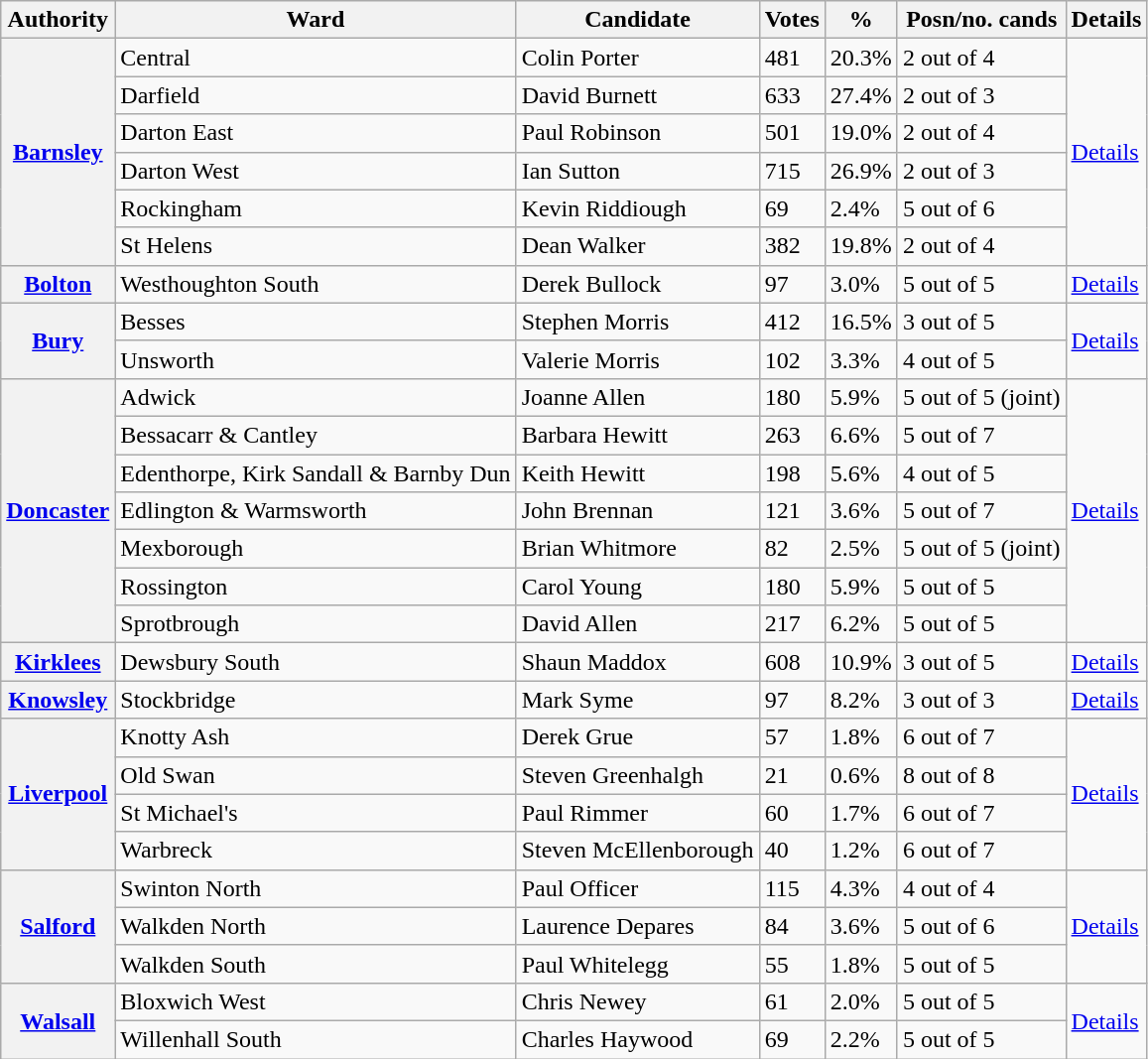<table class="wikitable">
<tr>
<th>Authority</th>
<th>Ward</th>
<th>Candidate</th>
<th>Votes</th>
<th>%</th>
<th>Posn/no. cands</th>
<th>Details</th>
</tr>
<tr>
<th rowspan=6><a href='#'>Barnsley</a></th>
<td>Central</td>
<td>Colin Porter</td>
<td>481</td>
<td>20.3%</td>
<td>2 out of 4</td>
<td rowspan=6><a href='#'>Details</a></td>
</tr>
<tr>
<td>Darfield</td>
<td>David Burnett</td>
<td>633</td>
<td>27.4%</td>
<td>2 out of 3</td>
</tr>
<tr>
<td>Darton East</td>
<td>Paul Robinson</td>
<td>501</td>
<td>19.0%</td>
<td>2 out of 4</td>
</tr>
<tr>
<td>Darton West</td>
<td>Ian Sutton</td>
<td>715</td>
<td>26.9%</td>
<td>2 out of 3</td>
</tr>
<tr>
<td>Rockingham</td>
<td>Kevin Riddiough</td>
<td>69</td>
<td>2.4%</td>
<td>5 out of 6</td>
</tr>
<tr>
<td>St Helens</td>
<td>Dean Walker</td>
<td>382</td>
<td>19.8%</td>
<td>2 out of 4</td>
</tr>
<tr>
<th><a href='#'>Bolton</a></th>
<td>Westhoughton South</td>
<td>Derek Bullock</td>
<td>97</td>
<td>3.0%</td>
<td>5 out of 5</td>
<td><a href='#'>Details</a></td>
</tr>
<tr>
<th rowspan=2><a href='#'>Bury</a></th>
<td>Besses</td>
<td>Stephen Morris</td>
<td>412</td>
<td>16.5%</td>
<td>3 out of 5</td>
<td rowspan=2><a href='#'>Details</a></td>
</tr>
<tr>
<td>Unsworth</td>
<td>Valerie Morris</td>
<td>102</td>
<td>3.3%</td>
<td>4 out of 5</td>
</tr>
<tr>
<th rowspan=7><a href='#'>Doncaster</a></th>
<td>Adwick</td>
<td>Joanne Allen</td>
<td>180</td>
<td>5.9%</td>
<td>5 out of 5 (joint)</td>
<td rowspan=7><a href='#'>Details</a></td>
</tr>
<tr>
<td>Bessacarr & Cantley</td>
<td>Barbara Hewitt</td>
<td>263</td>
<td>6.6%</td>
<td>5 out of 7</td>
</tr>
<tr>
<td>Edenthorpe, Kirk Sandall & Barnby Dun</td>
<td>Keith Hewitt</td>
<td>198</td>
<td>5.6%</td>
<td>4 out of 5</td>
</tr>
<tr>
<td>Edlington & Warmsworth</td>
<td>John Brennan</td>
<td>121</td>
<td>3.6%</td>
<td>5 out of 7</td>
</tr>
<tr>
<td>Mexborough</td>
<td>Brian Whitmore</td>
<td>82</td>
<td>2.5%</td>
<td>5 out of 5 (joint)</td>
</tr>
<tr>
<td>Rossington</td>
<td>Carol Young</td>
<td>180</td>
<td>5.9%</td>
<td>5 out of 5</td>
</tr>
<tr>
<td>Sprotbrough</td>
<td>David Allen</td>
<td>217</td>
<td>6.2%</td>
<td>5 out of 5</td>
</tr>
<tr>
<th><a href='#'>Kirklees</a></th>
<td>Dewsbury South</td>
<td>Shaun Maddox</td>
<td>608</td>
<td>10.9%</td>
<td>3 out of 5</td>
<td><a href='#'>Details</a></td>
</tr>
<tr>
<th><a href='#'>Knowsley</a></th>
<td>Stockbridge</td>
<td>Mark Syme</td>
<td>97</td>
<td>8.2%</td>
<td>3 out of 3</td>
<td><a href='#'>Details</a></td>
</tr>
<tr>
<th rowspan=4><a href='#'>Liverpool</a></th>
<td>Knotty Ash</td>
<td>Derek Grue</td>
<td>57</td>
<td>1.8%</td>
<td>6 out of 7</td>
<td rowspan=4><a href='#'>Details</a></td>
</tr>
<tr>
<td>Old Swan</td>
<td>Steven Greenhalgh</td>
<td>21</td>
<td>0.6%</td>
<td>8 out of 8</td>
</tr>
<tr>
<td>St Michael's</td>
<td>Paul Rimmer</td>
<td>60</td>
<td>1.7%</td>
<td>6 out of 7</td>
</tr>
<tr>
<td>Warbreck</td>
<td>Steven McEllenborough</td>
<td>40</td>
<td>1.2%</td>
<td>6 out of 7</td>
</tr>
<tr>
<th rowspan=3><a href='#'>Salford</a></th>
<td>Swinton North</td>
<td>Paul Officer</td>
<td>115</td>
<td>4.3%</td>
<td>4 out of 4</td>
<td rowspan=3><a href='#'>Details</a></td>
</tr>
<tr>
<td>Walkden North</td>
<td>Laurence Depares</td>
<td>84</td>
<td>3.6%</td>
<td>5 out of 6</td>
</tr>
<tr>
<td>Walkden South</td>
<td>Paul Whitelegg</td>
<td>55</td>
<td>1.8%</td>
<td>5 out of 5</td>
</tr>
<tr>
<th rowspan=2><a href='#'>Walsall</a></th>
<td>Bloxwich West</td>
<td>Chris Newey</td>
<td>61</td>
<td>2.0%</td>
<td>5 out of 5</td>
<td rowspan=2><a href='#'>Details</a></td>
</tr>
<tr>
<td>Willenhall South</td>
<td>Charles Haywood</td>
<td>69</td>
<td>2.2%</td>
<td>5 out of 5</td>
</tr>
</table>
